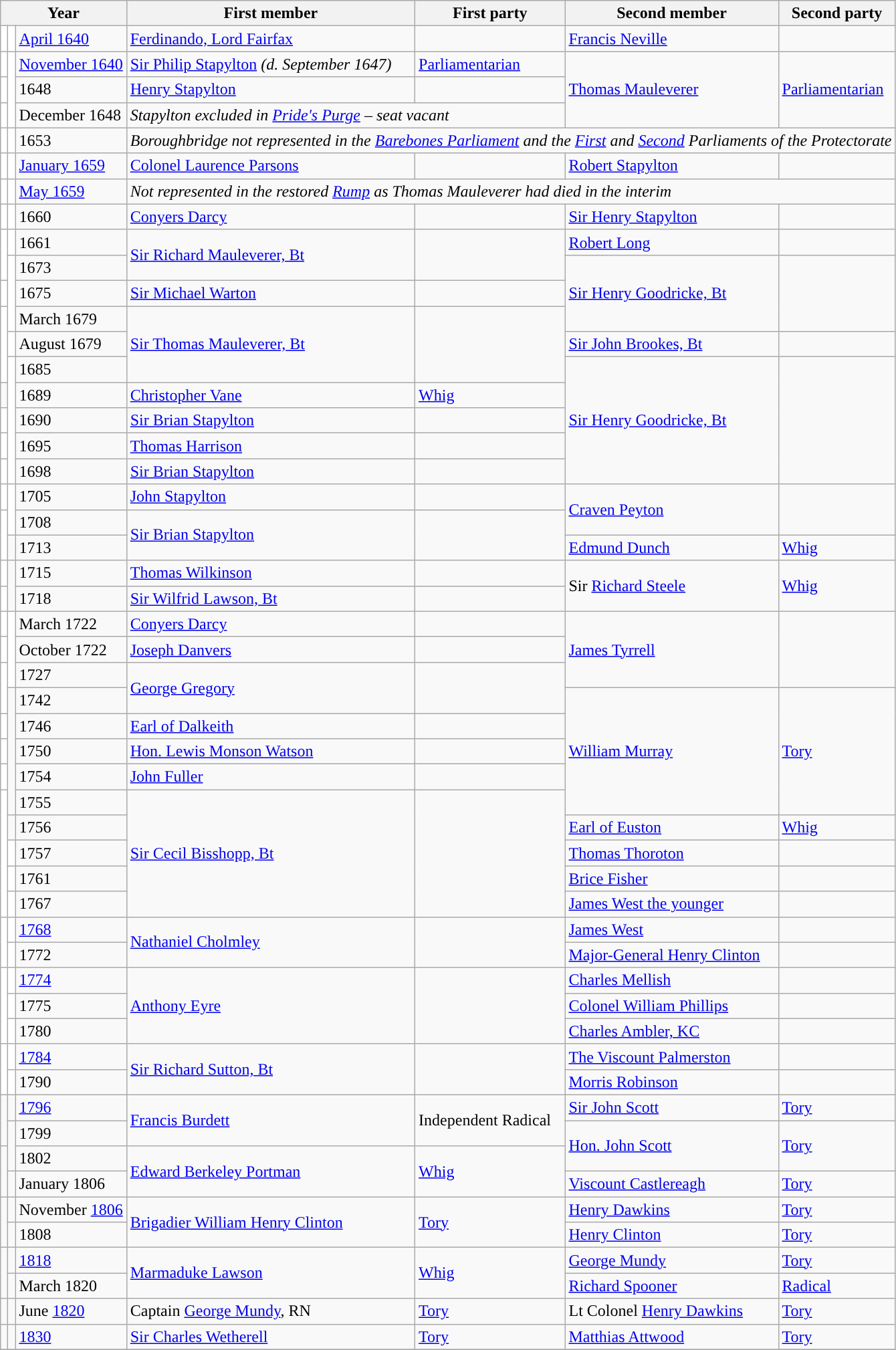<table class="wikitable">
<tr>
<th colspan="3">Year</th>
<th>First member</th>
<th>First party</th>
<th>Second member</th>
<th>Second party</th>
</tr>
<tr>
<td style="color:inherit;background-color: white"></td>
<td style="color:inherit;background-color: white"></td>
<td><a href='#'>April 1640</a></td>
<td><a href='#'>Ferdinando, Lord Fairfax</a></td>
<td></td>
<td><a href='#'>Francis Neville</a></td>
<td></td>
</tr>
<tr>
<td style="color:inherit;background-color: white"></td>
<td rowspan="3" style="color:inherit;background-color: white"></td>
<td><a href='#'>November 1640</a></td>
<td><a href='#'>Sir Philip Stapylton</a> <em>(d. September 1647)</em></td>
<td><a href='#'>Parliamentarian</a></td>
<td rowspan="3"><a href='#'>Thomas Mauleverer</a></td>
<td rowspan="3"><a href='#'>Parliamentarian</a></td>
</tr>
<tr>
<td style="color:inherit;background-color: white"></td>
<td>1648</td>
<td><a href='#'>Henry Stapylton</a></td>
<td></td>
</tr>
<tr>
<td style="color:inherit;background-color: white"></td>
<td>December 1648</td>
<td colspan="2"><em>Stapylton excluded in <a href='#'>Pride's Purge</a> – seat vacant</em></td>
</tr>
<tr>
<td style="color:inherit;background-color: white"></td>
<td style="color:inherit;background-color: white"></td>
<td>1653</td>
<td colspan="4"><em>Boroughbridge not represented in the <a href='#'>Barebones Parliament</a> and the <a href='#'>First</a> and <a href='#'>Second</a> Parliaments of the Protectorate</em></td>
</tr>
<tr>
<td style="color:inherit;background-color: white"></td>
<td style="color:inherit;background-color: white"></td>
<td><a href='#'>January 1659</a></td>
<td><a href='#'>Colonel Laurence Parsons</a></td>
<td></td>
<td><a href='#'>Robert Stapylton</a></td>
<td></td>
</tr>
<tr>
<td style="color:inherit;background-color: white"></td>
<td style="color:inherit;background-color: white"></td>
<td><a href='#'>May 1659</a></td>
<td colspan="4"><em>Not represented in the restored <a href='#'>Rump</a> as Thomas Mauleverer had died in the interim</em></td>
</tr>
<tr>
<td style="color:inherit;background-color: white"></td>
<td style="color:inherit;background-color: white"></td>
<td>1660</td>
<td><a href='#'>Conyers Darcy</a></td>
<td></td>
<td><a href='#'>Sir Henry Stapylton</a></td>
<td></td>
</tr>
<tr>
<td rowspan="2" style="color:inherit;background-color: white"></td>
<td style="color:inherit;background-color: white"></td>
<td>1661</td>
<td rowspan="2"><a href='#'>Sir Richard Mauleverer, Bt</a></td>
<td rowspan="2"></td>
<td><a href='#'>Robert Long</a></td>
<td></td>
</tr>
<tr>
<td rowspan="3" style="color:inherit;background-color: white"></td>
<td>1673</td>
<td rowspan="3"><a href='#'>Sir Henry Goodricke, Bt</a></td>
<td rowspan="3"></td>
</tr>
<tr>
<td style="color:inherit;background-color: white"></td>
<td>1675</td>
<td><a href='#'>Sir Michael Warton</a></td>
<td></td>
</tr>
<tr>
<td rowspan="3" style="color:inherit;background-color: white"></td>
<td>March 1679</td>
<td rowspan="3"><a href='#'>Sir Thomas Mauleverer, Bt</a></td>
<td rowspan="3"></td>
</tr>
<tr>
<td style="color:inherit;background-color: white"></td>
<td>August 1679</td>
<td><a href='#'>Sir John Brookes, Bt</a></td>
<td></td>
</tr>
<tr>
<td rowspan="5" style="color:inherit;background-color: white"></td>
<td>1685</td>
<td rowspan="5"><a href='#'>Sir Henry Goodricke, Bt</a></td>
<td rowspan="5"></td>
</tr>
<tr>
<td style="color:inherit;background-color: "></td>
<td>1689</td>
<td><a href='#'>Christopher Vane</a></td>
<td><a href='#'>Whig</a></td>
</tr>
<tr>
<td style="color:inherit;background-color: white"></td>
<td>1690</td>
<td><a href='#'>Sir Brian Stapylton</a></td>
<td></td>
</tr>
<tr>
<td style="color:inherit;background-color: white"></td>
<td>1695</td>
<td><a href='#'>Thomas Harrison</a></td>
<td></td>
</tr>
<tr>
<td style="color:inherit;background-color: white"></td>
<td>1698</td>
<td><a href='#'>Sir Brian Stapylton</a></td>
<td></td>
</tr>
<tr>
<td style="color:inherit;background-color: white"></td>
<td rowspan="2" style="color:inherit;background-color: white"></td>
<td>1705</td>
<td><a href='#'>John Stapylton</a></td>
<td></td>
<td rowspan="2"><a href='#'>Craven Peyton</a></td>
<td rowspan="2"></td>
</tr>
<tr>
<td rowspan="2" style="color:inherit;background-color: white"></td>
<td>1708</td>
<td rowspan="2"><a href='#'>Sir Brian Stapylton</a></td>
<td rowspan="2"></td>
</tr>
<tr>
<td style="color:inherit;background-color: "></td>
<td>1713</td>
<td><a href='#'>Edmund Dunch</a></td>
<td><a href='#'>Whig</a></td>
</tr>
<tr>
<td style="color:inherit;background-color: white"></td>
<td rowspan="2" style="color:inherit;background-color: "></td>
<td>1715</td>
<td><a href='#'>Thomas Wilkinson</a></td>
<td></td>
<td rowspan="2">Sir <a href='#'>Richard Steele</a></td>
<td rowspan="2"><a href='#'>Whig</a></td>
</tr>
<tr>
<td style="color:inherit;background-color: white"></td>
<td>1718</td>
<td><a href='#'>Sir Wilfrid Lawson, Bt</a></td>
<td></td>
</tr>
<tr>
<td style="color:inherit;background-color: white"></td>
<td rowspan="3" style="color:inherit;background-color: white"></td>
<td>March 1722</td>
<td><a href='#'>Conyers Darcy</a></td>
<td></td>
<td rowspan="3"><a href='#'>James Tyrrell</a></td>
<td rowspan="3"></td>
</tr>
<tr>
<td style="color:inherit;background-color: white"></td>
<td>October 1722</td>
<td><a href='#'>Joseph Danvers</a></td>
<td></td>
</tr>
<tr>
<td rowspan="2" style="color:inherit;background-color: white"></td>
<td>1727</td>
<td rowspan="2"><a href='#'>George Gregory</a></td>
<td rowspan="2"></td>
</tr>
<tr>
<td rowspan="5" style="color:inherit;background-color: "></td>
<td>1742</td>
<td rowspan="5"><a href='#'>William Murray</a></td>
<td rowspan="5"><a href='#'>Tory</a></td>
</tr>
<tr>
<td style="color:inherit;background-color: white"></td>
<td>1746</td>
<td><a href='#'>Earl of Dalkeith</a></td>
<td></td>
</tr>
<tr>
<td style="color:inherit;background-color: white"></td>
<td>1750</td>
<td><a href='#'>Hon. Lewis Monson Watson</a></td>
<td></td>
</tr>
<tr>
<td style="color:inherit;background-color: white"></td>
<td>1754</td>
<td><a href='#'>John Fuller</a></td>
<td></td>
</tr>
<tr>
<td rowspan="5" style="color:inherit;background-color: white"></td>
<td>1755</td>
<td rowspan="5"><a href='#'>Sir Cecil Bisshopp, Bt</a></td>
<td rowspan="5"></td>
</tr>
<tr>
<td style="color:inherit;background-color: "></td>
<td>1756</td>
<td><a href='#'>Earl of Euston</a></td>
<td><a href='#'>Whig</a></td>
</tr>
<tr>
<td style="color:inherit;background-color: white"></td>
<td>1757</td>
<td><a href='#'>Thomas Thoroton</a></td>
<td></td>
</tr>
<tr>
<td style="color:inherit;background-color: white"></td>
<td>1761</td>
<td><a href='#'>Brice Fisher</a></td>
<td></td>
</tr>
<tr>
<td style="color:inherit;background-color: white"></td>
<td>1767</td>
<td><a href='#'>James West the younger</a></td>
<td></td>
</tr>
<tr>
<td rowspan="2" style="color:inherit;background-color: white"></td>
<td style="color:inherit;background-color: white"></td>
<td><a href='#'>1768</a></td>
<td rowspan="2"><a href='#'>Nathaniel Cholmley</a></td>
<td rowspan="2"></td>
<td><a href='#'>James West</a></td>
<td></td>
</tr>
<tr>
<td style="color:inherit;background-color: white"></td>
<td>1772</td>
<td><a href='#'>Major-General Henry Clinton</a></td>
<td></td>
</tr>
<tr>
<td rowspan="3" style="color:inherit;background-color: white"></td>
<td style="color:inherit;background-color: white"></td>
<td><a href='#'>1774</a></td>
<td rowspan="3"><a href='#'>Anthony Eyre</a></td>
<td rowspan="3"></td>
<td><a href='#'>Charles Mellish</a></td>
<td></td>
</tr>
<tr>
<td style="color:inherit;background-color: white"></td>
<td>1775</td>
<td><a href='#'>Colonel William Phillips</a></td>
<td></td>
</tr>
<tr>
<td style="color:inherit;background-color: white"></td>
<td>1780</td>
<td><a href='#'>Charles Ambler, KC</a></td>
<td></td>
</tr>
<tr>
<td rowspan="2" style="color:inherit;background-color: white"></td>
<td style="color:inherit;background-color: white"></td>
<td><a href='#'>1784</a></td>
<td rowspan="2"><a href='#'>Sir Richard Sutton, Bt</a></td>
<td rowspan="2"></td>
<td><a href='#'>The Viscount Palmerston</a></td>
<td></td>
</tr>
<tr>
<td style="color:inherit;background-color: white"></td>
<td>1790</td>
<td><a href='#'>Morris Robinson</a></td>
<td></td>
</tr>
<tr>
<td rowspan="2" style="color:inherit;background-color: "></td>
<td style="color:inherit;background-color: "></td>
<td><a href='#'>1796</a></td>
<td rowspan="2"><a href='#'>Francis Burdett</a></td>
<td rowspan="2">Independent Radical</td>
<td><a href='#'>Sir John Scott</a></td>
<td><a href='#'>Tory</a></td>
</tr>
<tr>
<td rowspan="2" style="color:inherit;background-color: "></td>
<td>1799</td>
<td rowspan="2"><a href='#'>Hon. John Scott</a></td>
<td rowspan="2"><a href='#'>Tory</a></td>
</tr>
<tr>
<td rowspan="2" style="color:inherit;background-color: "></td>
<td>1802</td>
<td rowspan="2"><a href='#'>Edward Berkeley Portman</a></td>
<td rowspan="2"><a href='#'>Whig</a></td>
</tr>
<tr>
<td style="color:inherit;background-color: "></td>
<td>January 1806</td>
<td><a href='#'>Viscount Castlereagh</a></td>
<td><a href='#'>Tory</a></td>
</tr>
<tr>
<td rowspan="2" style="color:inherit;background-color: "></td>
<td style="color:inherit;background-color: "></td>
<td>November <a href='#'>1806</a></td>
<td rowspan="2"><a href='#'>Brigadier William Henry Clinton</a></td>
<td rowspan="2"><a href='#'>Tory</a></td>
<td><a href='#'>Henry Dawkins</a></td>
<td><a href='#'>Tory</a></td>
</tr>
<tr>
<td style="color:inherit;background-color: "></td>
<td>1808</td>
<td><a href='#'>Henry Clinton</a></td>
<td><a href='#'>Tory</a></td>
</tr>
<tr>
<td rowspan="2" style="color:inherit;background-color: "></td>
<td style="color:inherit;background-color: "></td>
<td><a href='#'>1818</a></td>
<td rowspan="2"><a href='#'>Marmaduke Lawson</a></td>
<td rowspan="2"><a href='#'>Whig</a></td>
<td><a href='#'>George Mundy</a></td>
<td><a href='#'>Tory</a></td>
</tr>
<tr>
<td style="color:inherit;background-color: "></td>
<td>March 1820</td>
<td><a href='#'>Richard Spooner</a></td>
<td><a href='#'>Radical</a></td>
</tr>
<tr>
<td style="color:inherit;background-color: "></td>
<td style="color:inherit;background-color: "></td>
<td>June <a href='#'>1820</a></td>
<td>Captain <a href='#'>George Mundy</a>, RN</td>
<td><a href='#'>Tory</a></td>
<td>Lt Colonel <a href='#'>Henry Dawkins</a></td>
<td><a href='#'>Tory</a></td>
</tr>
<tr>
<td style="color:inherit;background-color: "></td>
<td style="color:inherit;background-color: "></td>
<td><a href='#'>1830</a></td>
<td><a href='#'>Sir Charles Wetherell</a></td>
<td><a href='#'>Tory</a></td>
<td><a href='#'>Matthias Attwood</a></td>
<td><a href='#'>Tory</a></td>
</tr>
<tr>
</tr>
</table>
